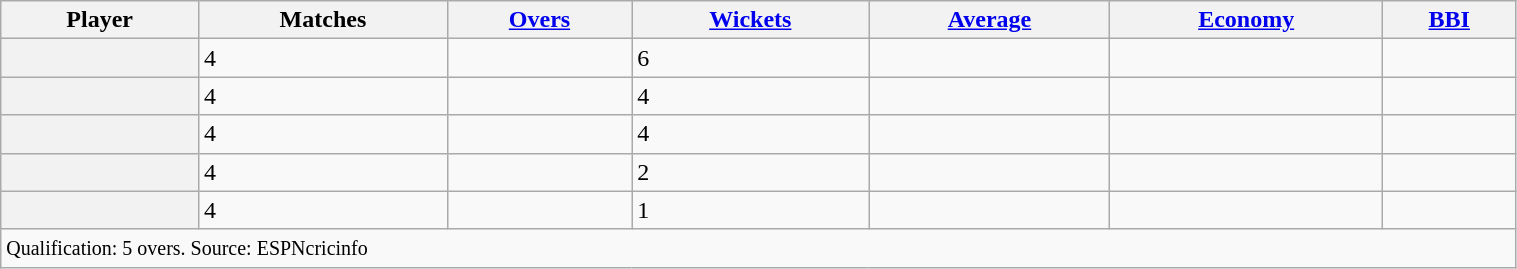<table class="wikitable sortable plainrowheaders" style="width:80%;">
<tr>
<th scope="col">Player</th>
<th scope="col">Matches</th>
<th scope="col"><a href='#'>Overs</a></th>
<th scope="col"><a href='#'>Wickets</a></th>
<th scope="col"><a href='#'>Average</a></th>
<th scope="col"><a href='#'>Economy</a></th>
<th scope="col"><a href='#'>BBI</a></th>
</tr>
<tr>
<th scope="row"></th>
<td>4</td>
<td></td>
<td>6</td>
<td></td>
<td></td>
<td></td>
</tr>
<tr>
<th scope="row"></th>
<td>4</td>
<td></td>
<td>4</td>
<td></td>
<td></td>
<td></td>
</tr>
<tr>
<th scope="row"></th>
<td>4</td>
<td></td>
<td>4</td>
<td></td>
<td></td>
<td></td>
</tr>
<tr>
<th scope="row"></th>
<td>4</td>
<td></td>
<td>2</td>
<td></td>
<td></td>
<td></td>
</tr>
<tr>
<th scope="row"></th>
<td>4</td>
<td></td>
<td>1</td>
<td></td>
<td></td>
<td></td>
</tr>
<tr class="sortbottom">
<td colspan="7"><small>Qualification: 5 overs. Source: ESPNcricinfo</small></td>
</tr>
</table>
